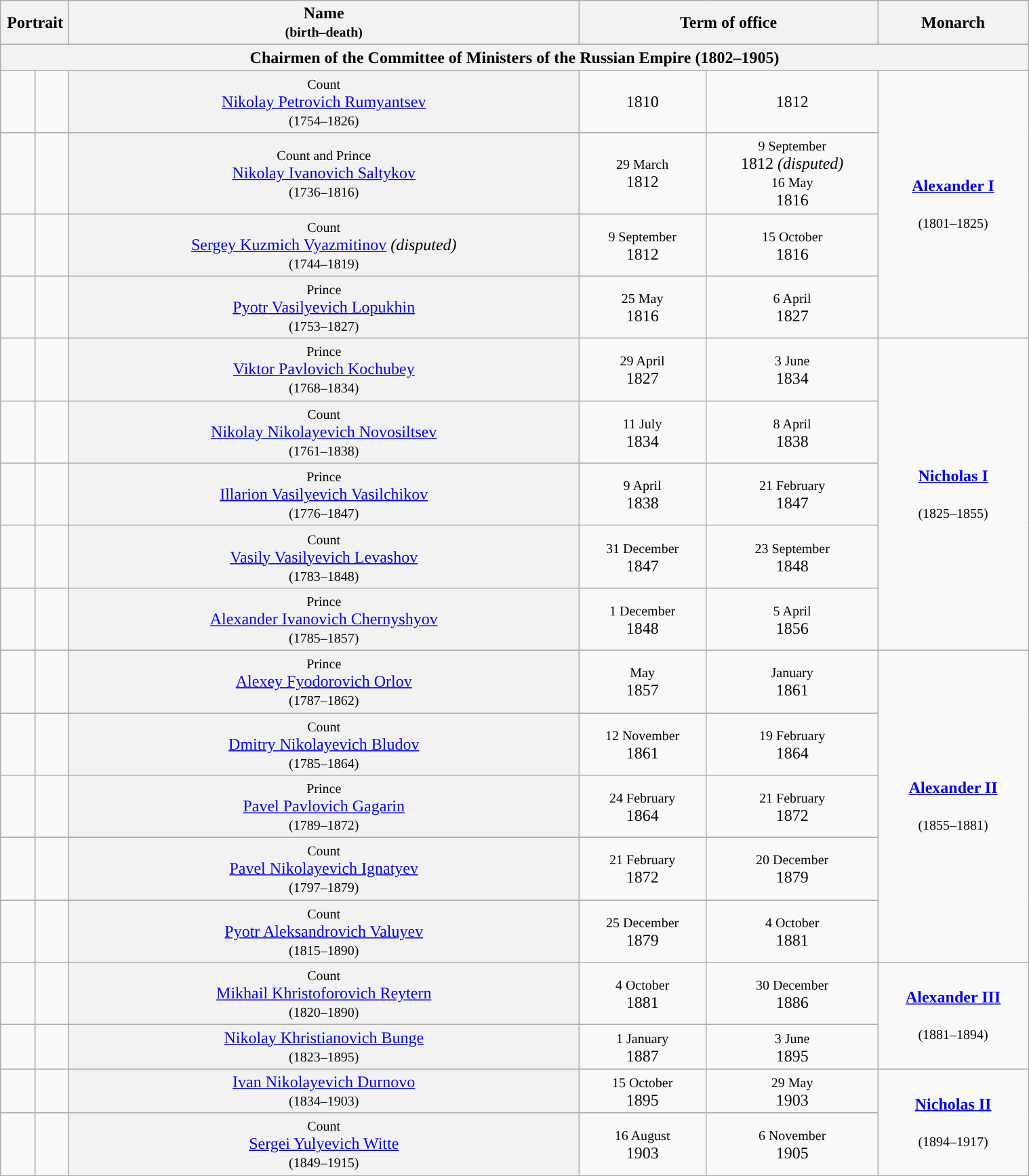<table class="wikitable" width=80% style="text-align:center; margin: 1em auto 1em auto;">
<tr>
<th scope="col" colspan="2" width=1%>Portrait</th>
<th scope="col" width=34%>Name<br><small>(birth–death)</small></th>
<th scope="col" colspan="2" width=20%>Term of office</th>
<th scope="col" width=10%>Monarch</th>
</tr>
<tr>
<th colspan="8">Chairmen of the Committee of Ministers of the Russian Empire (1802–1905)</th>
</tr>
<tr>
<td style="background-color: "></td>
<td></td>
<th scope="row" style="font-weight:normal;"><small>Count</small><br><a href='#'>Nikolay Petrovich Rumyantsev</a><br><small>(1754–1826)</small></th>
<td>1810</td>
<td>1812</td>
<td rowspan=4><strong><a href='#'>Alexander I</a></strong><br><br><small>(1801–1825)</small></td>
</tr>
<tr>
<td style="background-color: "></td>
<td></td>
<th scope="row" style="font-weight:normal;"><small>Count and Prince</small><br><a href='#'>Nikolay Ivanovich Saltykov</a><br><small>(1736–1816)</small></th>
<td><small>29 March</small><br>1812</td>
<td><small>9 September</small><br>1812 <em>(disputed)</em><br><small>16 May</small><br>1816</td>
</tr>
<tr>
<td style="background-color: "></td>
<td></td>
<th scope="row" style="font-weight:normal;"><small>Count</small><br><a href='#'>Sergey Kuzmich Vyazmitinov</a> <em>(disputed)</em><br><small>(1744–1819)</small></th>
<td><small>9 September</small><br>1812</td>
<td><small>15 October</small><br>1816</td>
</tr>
<tr>
<td style="background-color: "></td>
<td></td>
<th scope="row" style="font-weight:normal;"><small>Prince</small><br><a href='#'>Pyotr Vasilyevich Lopukhin</a><br><small>(1753–1827)</small></th>
<td><small>25 May</small><br>1816</td>
<td><small>6 April</small><br>1827</td>
</tr>
<tr>
<td style="background-color: "></td>
<td></td>
<th scope="row" style="font-weight:normal;"><small>Prince</small><br><a href='#'>Viktor Pavlovich Kochubey</a><br><small>(1768–1834)</small></th>
<td><small>29 April</small><br>1827</td>
<td><small>3 June</small><br>1834</td>
<td rowspan=5><strong><a href='#'>Nicholas I</a></strong><br><br><small>(1825–1855)</small></td>
</tr>
<tr>
<td style="background-color: "></td>
<td></td>
<th scope="row" style="font-weight:normal;"><small>Count</small><br><a href='#'>Nikolay Nikolayevich Novosiltsev</a><br><small>(1761–1838)</small></th>
<td><small>11 July</small><br>1834</td>
<td><small>8 April</small><br>1838</td>
</tr>
<tr>
<td style="background-color: "></td>
<td></td>
<th scope="row" style="font-weight:normal;"><small>Prince</small><br><a href='#'>Illarion Vasilyevich Vasilchikov</a><br><small>(1776–1847)</small></th>
<td><small>9 April</small><br>1838</td>
<td><small>21 February</small><br>1847</td>
</tr>
<tr>
<td style="background-color: "></td>
<td></td>
<th scope="row" style="font-weight:normal;"><small>Count</small><br><a href='#'>Vasily Vasilyevich Levashov</a><br><small>(1783–1848)</small></th>
<td><small>31 December</small><br>1847</td>
<td><small>23 September</small><br>1848</td>
</tr>
<tr>
<td style="background-color: "></td>
<td></td>
<th scope="row" style="font-weight:normal;"><small>Prince</small><br><a href='#'>Alexander Ivanovich Chernyshyov</a><br><small>(1785–1857)</small></th>
<td><small>1 December</small><br>1848</td>
<td><small>5 April</small><br>1856</td>
</tr>
<tr>
<td style="background-color: "></td>
<td></td>
<th scope="row" style="font-weight:normal;"><small>Prince</small><br><a href='#'>Alexey Fyodorovich Orlov</a><br><small>(1787–1862)</small></th>
<td><small>May</small><br>1857</td>
<td><small>January</small><br>1861</td>
<td rowspan=5><strong><a href='#'>Alexander II</a></strong><br><br><small>(1855–1881)</small></td>
</tr>
<tr>
<td style="background-color: "></td>
<td></td>
<th scope="row" style="font-weight:normal;"><small>Count</small><br><a href='#'>Dmitry Nikolayevich Bludov</a><br><small>(1785–1864)</small></th>
<td><small>12 November</small><br>1861</td>
<td><small>19 February</small><br>1864</td>
</tr>
<tr>
<td style="background-color: "></td>
<td></td>
<th scope="row" style="font-weight:normal;"><small>Prince</small><br><a href='#'>Pavel Pavlovich Gagarin</a><br><small>(1789–1872)</small></th>
<td><small>24 February</small><br>1864</td>
<td><small>21 February</small><br>1872</td>
</tr>
<tr>
<td style="background-color: "></td>
<td></td>
<th scope="row" style="font-weight:normal;"><small>Count</small><br><a href='#'>Pavel Nikolayevich Ignatyev</a><br><small>(1797–1879)</small></th>
<td><small>21 February</small><br>1872</td>
<td><small>20 December</small><br>1879</td>
</tr>
<tr>
<td style="background-color: "></td>
<td></td>
<th scope="row" style="font-weight:normal;"><small>Count</small><br><a href='#'>Pyotr Aleksandrovich Valuyev</a><br><small>(1815–1890)</small></th>
<td><small>25 December</small><br>1879</td>
<td><small>4 October</small><br>1881</td>
</tr>
<tr>
<td style="background-color: "></td>
<td></td>
<th scope="row" style="font-weight:normal;"><small>Count</small><br><a href='#'>Mikhail Khristoforovich Reytern</a><br><small>(1820–1890)</small></th>
<td><small>4 October</small><br>1881</td>
<td><small>30 December</small><br>1886</td>
<td rowspan=2><strong><a href='#'>Alexander III</a></strong><br><br><small>(1881–1894)</small></td>
</tr>
<tr>
<td style="background-color: "></td>
<td></td>
<th scope="row" style="font-weight:normal;"><a href='#'>Nikolay Khristianovich Bunge</a><br><small>(1823–1895)</small></th>
<td><small>1 January</small><br>1887</td>
<td><small>3 June</small><br>1895</td>
</tr>
<tr>
<td style="background-color: "></td>
<td></td>
<th scope="row" style="font-weight:normal;"><a href='#'>Ivan Nikolayevich Durnovo</a><br><small>(1834–1903)</small></th>
<td><small>15 October</small><br>1895</td>
<td><small>29 May</small><br>1903</td>
<td rowspan=2><strong><a href='#'>Nicholas II</a></strong><br><br><small>(1894–1917)</small></td>
</tr>
<tr>
<td style="background-color: "></td>
<td></td>
<th scope="row" style="font-weight:normal;"><small>Count</small><br><a href='#'>Sergei Yulyevich Witte</a><br><small>(1849–1915)</small></th>
<td><small>16 August</small><br>1903</td>
<td><small>6 November</small><br>1905</td>
</tr>
</table>
